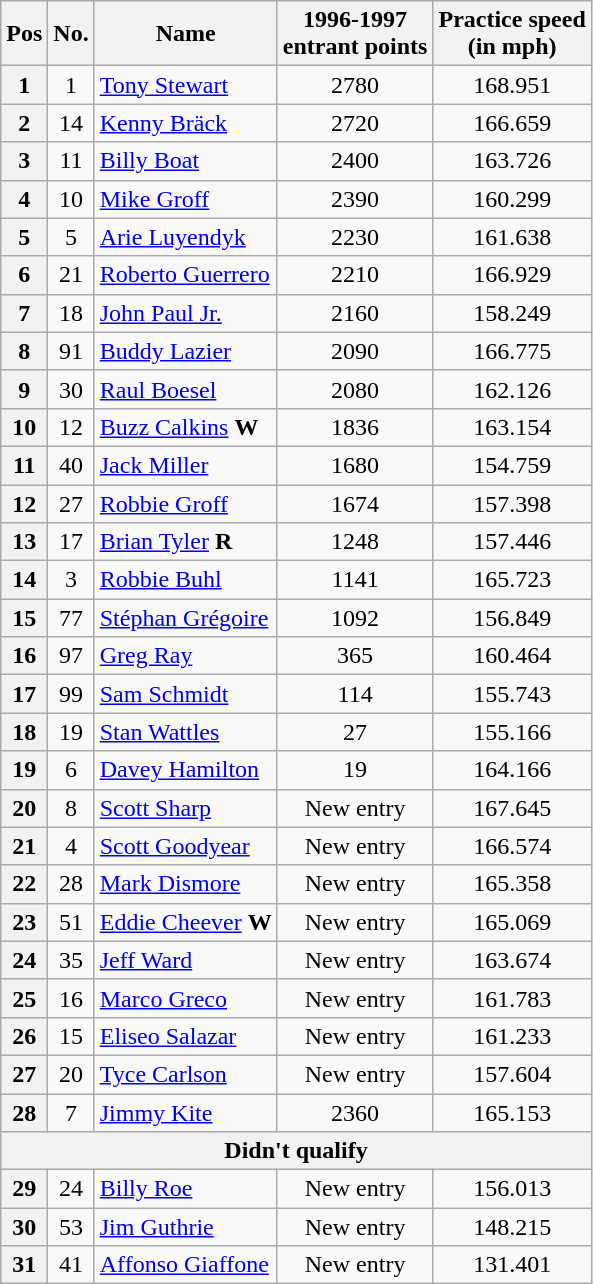<table class="wikitable sortable" " style="fontsize:95%">
<tr>
<th>Pos</th>
<th>No.</th>
<th>Name</th>
<th>1996-1997<br>entrant points</th>
<th>Practice speed<br>(in mph)</th>
</tr>
<tr>
<th scope="row">1</th>
<td align=center>1</td>
<td> <a href='#'>Tony Stewart</a></td>
<td align=center>2780</td>
<td align="center">168.951</td>
</tr>
<tr>
<th scope="row">2</th>
<td align=center>14</td>
<td> <a href='#'>Kenny Bräck</a></td>
<td align=center>2720</td>
<td align="center">166.659</td>
</tr>
<tr>
<th scope="row">3</th>
<td align=center>11</td>
<td> <a href='#'>Billy Boat</a></td>
<td align=center>2400</td>
<td align="center">163.726</td>
</tr>
<tr>
<th scope="row">4</th>
<td align=center>10</td>
<td> <a href='#'>Mike Groff</a></td>
<td align=center>2390</td>
<td align="center">160.299</td>
</tr>
<tr>
<th scope="row">5</th>
<td align=center>5</td>
<td> <a href='#'>Arie Luyendyk</a></td>
<td align=center>2230</td>
<td align="center">161.638</td>
</tr>
<tr>
<th scope="row">6</th>
<td align=center>21</td>
<td> <a href='#'>Roberto Guerrero</a></td>
<td align=center>2210</td>
<td align="center">166.929</td>
</tr>
<tr>
<th scope="row">7</th>
<td align=center>18</td>
<td> <a href='#'>John Paul Jr.</a></td>
<td align=center>2160</td>
<td align="center">158.249</td>
</tr>
<tr>
<th scope="row">8</th>
<td align=center>91</td>
<td> <a href='#'>Buddy Lazier</a></td>
<td align=center>2090</td>
<td align="center">166.775</td>
</tr>
<tr>
<th scope="row">9</th>
<td align=center>30</td>
<td> <a href='#'>Raul Boesel</a></td>
<td align=center>2080</td>
<td align="center">162.126</td>
</tr>
<tr>
<th scope="row">10</th>
<td align=center>12</td>
<td> <a href='#'>Buzz Calkins</a> <strong><span>W</span></strong></td>
<td align=center>1836</td>
<td align="center">163.154</td>
</tr>
<tr>
<th scope="row">11</th>
<td align=center>40</td>
<td> <a href='#'>Jack Miller</a></td>
<td align=center>1680</td>
<td align="center">154.759</td>
</tr>
<tr>
<th scope="row">12</th>
<td align=center>27</td>
<td> <a href='#'>Robbie Groff</a></td>
<td align=center>1674</td>
<td align="center">157.398</td>
</tr>
<tr>
<th scope="row">13</th>
<td align=center>17</td>
<td> <a href='#'>Brian Tyler</a> <strong><span>R</span></strong></td>
<td align=center>1248</td>
<td align="center">157.446</td>
</tr>
<tr>
<th scope="row">14</th>
<td align=center>3</td>
<td> <a href='#'>Robbie Buhl</a></td>
<td align=center>1141</td>
<td align="center">165.723</td>
</tr>
<tr>
<th scope="row">15</th>
<td align=center>77</td>
<td> <a href='#'>Stéphan Grégoire</a></td>
<td align=center>1092</td>
<td align="center">156.849</td>
</tr>
<tr>
<th scope="row">16</th>
<td align=center>97</td>
<td> <a href='#'>Greg Ray</a></td>
<td align=center>365</td>
<td align="center">160.464</td>
</tr>
<tr>
<th scope="row">17</th>
<td align=center>99</td>
<td> <a href='#'>Sam Schmidt</a></td>
<td align=center>114</td>
<td align="center">155.743</td>
</tr>
<tr>
<th scope="row">18</th>
<td align=center>19</td>
<td> <a href='#'>Stan Wattles</a></td>
<td align=center>27</td>
<td align="center">155.166</td>
</tr>
<tr>
<th scope="row">19</th>
<td align=center>6</td>
<td> <a href='#'>Davey Hamilton</a></td>
<td align=center>19</td>
<td align="center">164.166</td>
</tr>
<tr>
<th scope="row">20</th>
<td align=center>8</td>
<td> <a href='#'>Scott Sharp</a></td>
<td align=center>New entry</td>
<td align="center">167.645</td>
</tr>
<tr>
<th scope="row">21</th>
<td align=center>4</td>
<td> <a href='#'>Scott Goodyear</a></td>
<td align=center>New entry</td>
<td align="center">166.574</td>
</tr>
<tr>
<th scope="row">22</th>
<td align=center>28</td>
<td> <a href='#'>Mark Dismore</a></td>
<td align=center>New entry</td>
<td align="center">165.358</td>
</tr>
<tr>
<th scope="row">23</th>
<td align=center>51</td>
<td> <a href='#'>Eddie Cheever</a> <strong><span>W</span></strong></td>
<td align=center>New entry</td>
<td align="center">165.069</td>
</tr>
<tr>
<th scope="row">24</th>
<td align=center>35</td>
<td> <a href='#'>Jeff Ward</a></td>
<td align=center>New entry</td>
<td align="center">163.674</td>
</tr>
<tr>
<th scope="row">25</th>
<td align=center>16</td>
<td> <a href='#'>Marco Greco</a></td>
<td align=center>New entry</td>
<td align="center">161.783</td>
</tr>
<tr>
<th scope="row">26</th>
<td align=center>15</td>
<td> <a href='#'>Eliseo Salazar</a></td>
<td align=center>New entry</td>
<td align="center">161.233</td>
</tr>
<tr>
<th scope="row">27</th>
<td align=center>20</td>
<td> <a href='#'>Tyce Carlson</a></td>
<td align=center>New entry</td>
<td align="center">157.604</td>
</tr>
<tr>
<th scope="row">28</th>
<td align=center>7</td>
<td> <a href='#'>Jimmy Kite</a></td>
<td align=center>2360</td>
<td align="center">165.153</td>
</tr>
<tr>
<th colspan="7">Didn't qualify</th>
</tr>
<tr>
<th scope="row">29</th>
<td align="center">24</td>
<td> <a href='#'>Billy Roe</a></td>
<td align="center">New entry</td>
<td align="center">156.013</td>
</tr>
<tr>
<th scope="row">30</th>
<td align="center">53</td>
<td> <a href='#'>Jim Guthrie</a></td>
<td align="center">New entry</td>
<td align="center">148.215</td>
</tr>
<tr>
<th scope="row">31</th>
<td align="center">41</td>
<td> <a href='#'>Affonso Giaffone</a></td>
<td align="center">New entry</td>
<td align="center">131.401</td>
</tr>
</table>
